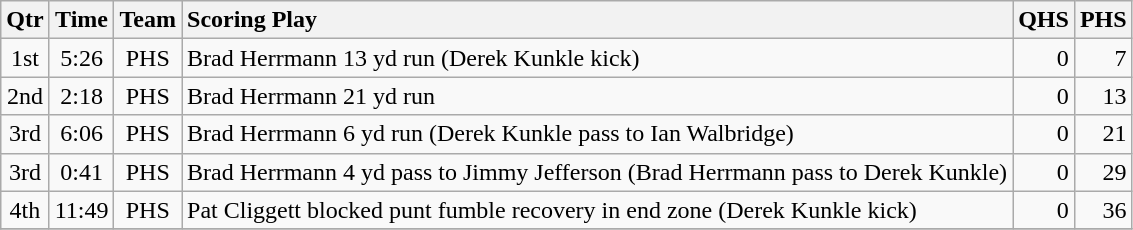<table class="wikitable">
<tr>
<th style="text-align: center;">Qtr</th>
<th style="text-align: center;">Time</th>
<th style="text-align: center;">Team</th>
<th style="text-align: left;">Scoring Play</th>
<th style="text-align: right;">QHS</th>
<th style="text-align: right;">PHS</th>
</tr>
<tr>
<td style="text-align: center;">1st</td>
<td style="text-align: center;">5:26</td>
<td style="text-align: center;">PHS</td>
<td style="text-align: left;">Brad Herrmann 13 yd run (Derek Kunkle kick)</td>
<td style="text-align: right;">0</td>
<td style="text-align: right;">7</td>
</tr>
<tr>
<td style="text-align: center;">2nd</td>
<td style="text-align: center;">2:18</td>
<td style="text-align: center;">PHS</td>
<td style="text-align: left;">Brad Herrmann 21 yd run</td>
<td style="text-align: right;">0</td>
<td style="text-align: right;">13</td>
</tr>
<tr>
<td style="text-align: center;">3rd</td>
<td style="text-align: center;">6:06</td>
<td style="text-align: center;">PHS</td>
<td style="text-align: left;">Brad Herrmann 6 yd run (Derek Kunkle pass to Ian Walbridge)</td>
<td style="text-align: right;">0</td>
<td style="text-align: right;">21</td>
</tr>
<tr>
<td style="text-align: center;">3rd</td>
<td style="text-align: center;">0:41</td>
<td style="text-align: center;">PHS</td>
<td style="text-align: left;">Brad Herrmann 4 yd pass to Jimmy Jefferson (Brad Herrmann pass to Derek Kunkle)</td>
<td style="text-align: right;">0</td>
<td style="text-align: right;">29</td>
</tr>
<tr>
<td style="text-align: center;">4th</td>
<td style="text-align: center;">11:49</td>
<td style="text-align: center;">PHS</td>
<td style="text-align: left;">Pat Cliggett blocked punt fumble recovery in end zone (Derek Kunkle kick)</td>
<td style="text-align: right;">0</td>
<td style="text-align: right;">36</td>
</tr>
<tr>
</tr>
</table>
